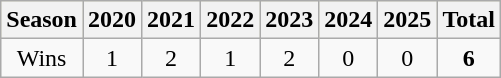<table class=wikitable>
<tr style=background:#ffc>
<th scope="col">Season</th>
<th scope="col">2020</th>
<th scope="col">2021</th>
<th scope="col">2022</th>
<th scope="col">2023</th>
<th scope="col">2024</th>
<th scope="col">2025</th>
<th scope="col">Total</th>
</tr>
<tr align=center>
<td>Wins</td>
<td>1</td>
<td>2</td>
<td>1</td>
<td>2</td>
<td>0</td>
<td>0</td>
<td><strong>6</strong></td>
</tr>
</table>
